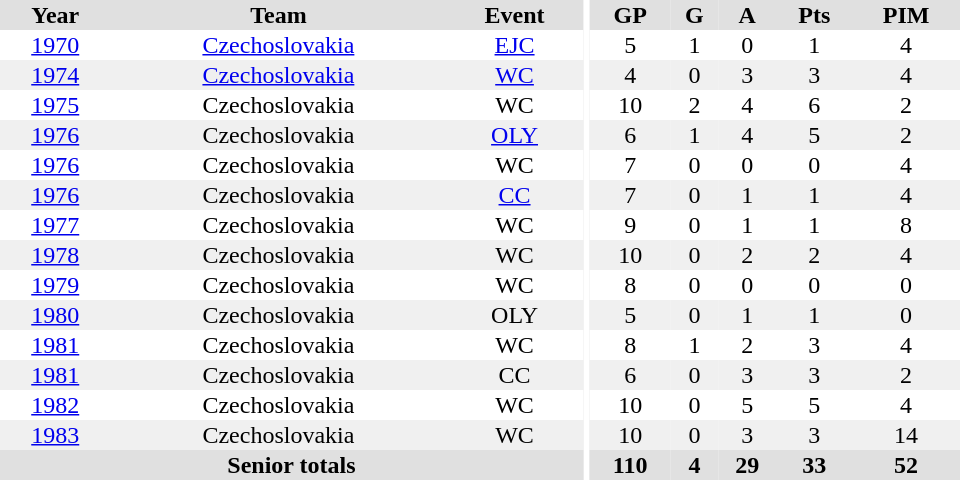<table border="0" cellpadding="1" cellspacing="0" ID="Table3" style="text-align:center; width:40em">
<tr bgcolor="#e0e0e0">
<th>Year</th>
<th>Team</th>
<th>Event</th>
<th rowspan="102" bgcolor="#ffffff"></th>
<th>GP</th>
<th>G</th>
<th>A</th>
<th>Pts</th>
<th>PIM</th>
</tr>
<tr>
<td><a href='#'>1970</a></td>
<td><a href='#'>Czechoslovakia</a></td>
<td><a href='#'>EJC</a></td>
<td>5</td>
<td>1</td>
<td>0</td>
<td>1</td>
<td>4</td>
</tr>
<tr bgcolor="#f0f0f0">
<td><a href='#'>1974</a></td>
<td><a href='#'>Czechoslovakia</a></td>
<td><a href='#'>WC</a></td>
<td>4</td>
<td>0</td>
<td>3</td>
<td>3</td>
<td>4</td>
</tr>
<tr>
<td><a href='#'>1975</a></td>
<td>Czechoslovakia</td>
<td>WC</td>
<td>10</td>
<td>2</td>
<td>4</td>
<td>6</td>
<td>2</td>
</tr>
<tr bgcolor="#f0f0f0">
<td><a href='#'>1976</a></td>
<td>Czechoslovakia</td>
<td><a href='#'>OLY</a></td>
<td>6</td>
<td>1</td>
<td>4</td>
<td>5</td>
<td>2</td>
</tr>
<tr>
<td><a href='#'>1976</a></td>
<td>Czechoslovakia</td>
<td>WC</td>
<td>7</td>
<td>0</td>
<td>0</td>
<td>0</td>
<td>4</td>
</tr>
<tr bgcolor="#f0f0f0">
<td><a href='#'>1976</a></td>
<td>Czechoslovakia</td>
<td><a href='#'>CC</a></td>
<td>7</td>
<td>0</td>
<td>1</td>
<td>1</td>
<td>4</td>
</tr>
<tr>
<td><a href='#'>1977</a></td>
<td>Czechoslovakia</td>
<td>WC</td>
<td>9</td>
<td>0</td>
<td>1</td>
<td>1</td>
<td>8</td>
</tr>
<tr bgcolor="#f0f0f0">
<td><a href='#'>1978</a></td>
<td>Czechoslovakia</td>
<td>WC</td>
<td>10</td>
<td>0</td>
<td>2</td>
<td>2</td>
<td>4</td>
</tr>
<tr>
<td><a href='#'>1979</a></td>
<td>Czechoslovakia</td>
<td>WC</td>
<td>8</td>
<td>0</td>
<td>0</td>
<td>0</td>
<td>0</td>
</tr>
<tr bgcolor="#f0f0f0">
<td><a href='#'>1980</a></td>
<td>Czechoslovakia</td>
<td>OLY</td>
<td>5</td>
<td>0</td>
<td>1</td>
<td>1</td>
<td>0</td>
</tr>
<tr>
<td><a href='#'>1981</a></td>
<td>Czechoslovakia</td>
<td>WC</td>
<td>8</td>
<td>1</td>
<td>2</td>
<td>3</td>
<td>4</td>
</tr>
<tr bgcolor="#f0f0f0">
<td><a href='#'>1981</a></td>
<td>Czechoslovakia</td>
<td>CC</td>
<td>6</td>
<td>0</td>
<td>3</td>
<td>3</td>
<td>2</td>
</tr>
<tr>
<td><a href='#'>1982</a></td>
<td>Czechoslovakia</td>
<td>WC</td>
<td>10</td>
<td>0</td>
<td>5</td>
<td>5</td>
<td>4</td>
</tr>
<tr bgcolor="#f0f0f0">
<td><a href='#'>1983</a></td>
<td>Czechoslovakia</td>
<td>WC</td>
<td>10</td>
<td>0</td>
<td>3</td>
<td>3</td>
<td>14</td>
</tr>
<tr bgcolor="#e0e0e0">
<th colspan=3>Senior totals</th>
<th>110</th>
<th>4</th>
<th>29</th>
<th>33</th>
<th>52</th>
</tr>
</table>
